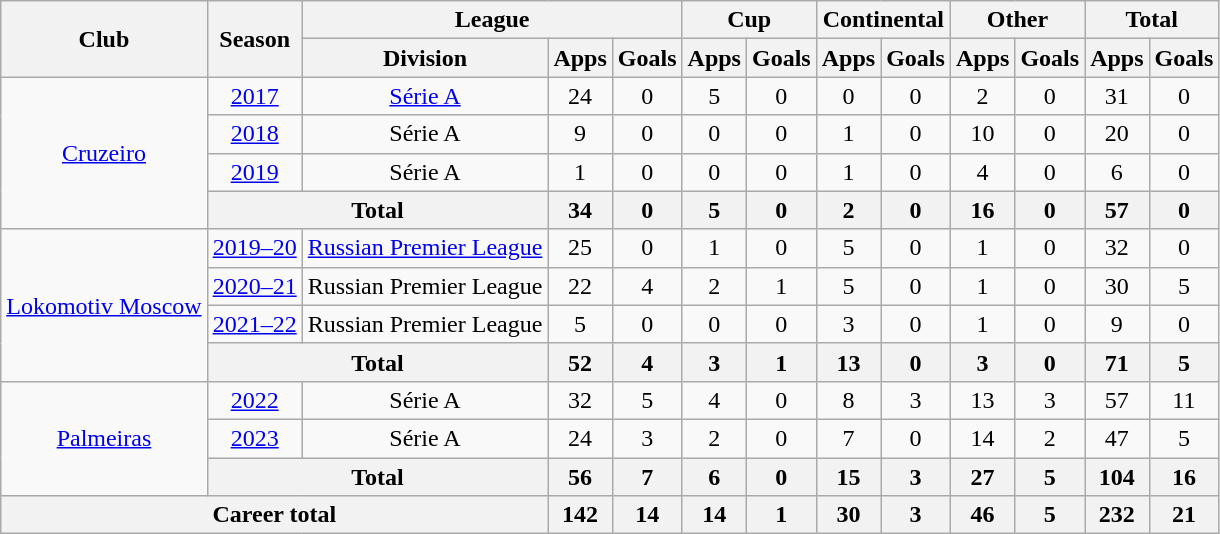<table class="wikitable" style="text-align: center;font-size:100%">
<tr>
<th rowspan="2">Club</th>
<th rowspan="2">Season</th>
<th colspan="3">League</th>
<th colspan="2">Cup</th>
<th colspan="2">Continental</th>
<th colspan="2">Other</th>
<th colspan="2">Total</th>
</tr>
<tr>
<th>Division</th>
<th>Apps</th>
<th>Goals</th>
<th>Apps</th>
<th>Goals</th>
<th>Apps</th>
<th>Goals</th>
<th>Apps</th>
<th>Goals</th>
<th>Apps</th>
<th>Goals</th>
</tr>
<tr>
<td rowspan="4"><a href='#'>Cruzeiro</a></td>
<td><a href='#'>2017</a></td>
<td><a href='#'>Série A</a></td>
<td>24</td>
<td>0</td>
<td>5</td>
<td>0</td>
<td>0</td>
<td>0</td>
<td>2</td>
<td>0</td>
<td>31</td>
<td>0</td>
</tr>
<tr>
<td><a href='#'>2018</a></td>
<td>Série A</td>
<td>9</td>
<td>0</td>
<td>0</td>
<td>0</td>
<td>1</td>
<td>0</td>
<td>10</td>
<td>0</td>
<td>20</td>
<td>0</td>
</tr>
<tr>
<td><a href='#'>2019</a></td>
<td>Série A</td>
<td>1</td>
<td>0</td>
<td>0</td>
<td>0</td>
<td>1</td>
<td>0</td>
<td>4</td>
<td>0</td>
<td>6</td>
<td>0</td>
</tr>
<tr>
<th colspan="2">Total</th>
<th>34</th>
<th>0</th>
<th>5</th>
<th>0</th>
<th>2</th>
<th>0</th>
<th>16</th>
<th>0</th>
<th>57</th>
<th>0</th>
</tr>
<tr>
<td rowspan="4"><a href='#'>Lokomotiv Moscow</a></td>
<td><a href='#'>2019–20</a></td>
<td><a href='#'>Russian Premier League</a></td>
<td>25</td>
<td>0</td>
<td>1</td>
<td>0</td>
<td>5</td>
<td>0</td>
<td>1</td>
<td>0</td>
<td>32</td>
<td>0</td>
</tr>
<tr>
<td><a href='#'>2020–21</a></td>
<td>Russian Premier League</td>
<td>22</td>
<td>4</td>
<td>2</td>
<td>1</td>
<td>5</td>
<td>0</td>
<td>1</td>
<td>0</td>
<td>30</td>
<td>5</td>
</tr>
<tr>
<td><a href='#'>2021–22</a></td>
<td>Russian Premier League</td>
<td>5</td>
<td>0</td>
<td>0</td>
<td>0</td>
<td>3</td>
<td>0</td>
<td>1</td>
<td>0</td>
<td>9</td>
<td>0</td>
</tr>
<tr>
<th colspan="2">Total</th>
<th>52</th>
<th>4</th>
<th>3</th>
<th>1</th>
<th>13</th>
<th>0</th>
<th>3</th>
<th>0</th>
<th>71</th>
<th>5</th>
</tr>
<tr>
<td rowspan="3"><a href='#'>Palmeiras</a></td>
<td><a href='#'>2022</a></td>
<td>Série A</td>
<td>32</td>
<td>5</td>
<td>4</td>
<td>0</td>
<td>8</td>
<td>3</td>
<td>13</td>
<td>3</td>
<td>57</td>
<td>11</td>
</tr>
<tr>
<td><a href='#'>2023</a></td>
<td>Série A</td>
<td>24</td>
<td>3</td>
<td>2</td>
<td>0</td>
<td>7</td>
<td>0</td>
<td>14</td>
<td>2</td>
<td>47</td>
<td>5</td>
</tr>
<tr>
<th colspan="2">Total</th>
<th>56</th>
<th>7</th>
<th>6</th>
<th>0</th>
<th>15</th>
<th>3</th>
<th>27</th>
<th>5</th>
<th>104</th>
<th>16</th>
</tr>
<tr>
<th colspan="3">Career total</th>
<th>142</th>
<th>14</th>
<th>14</th>
<th>1</th>
<th>30</th>
<th>3</th>
<th>46</th>
<th>5</th>
<th>232</th>
<th>21</th>
</tr>
</table>
